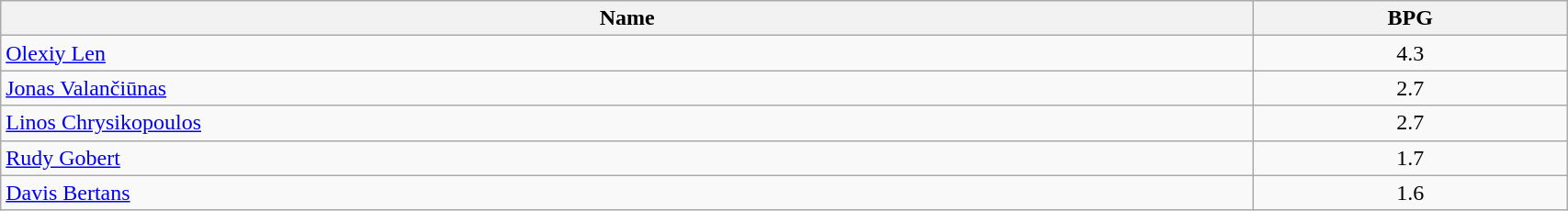<table class=wikitable width="90%">
<tr>
<th width="80%">Name</th>
<th width="20%">BPG</th>
</tr>
<tr>
<td> <a href='#'>Olexiy Len</a></td>
<td align=center>4.3</td>
</tr>
<tr>
<td> <a href='#'>Jonas Valančiūnas</a></td>
<td align=center>2.7</td>
</tr>
<tr>
<td> <a href='#'>Linos Chrysikopoulos</a></td>
<td align=center>2.7</td>
</tr>
<tr>
<td> <a href='#'>Rudy Gobert</a></td>
<td align=center>1.7</td>
</tr>
<tr>
<td> <a href='#'>Davis Bertans</a></td>
<td align=center>1.6</td>
</tr>
</table>
